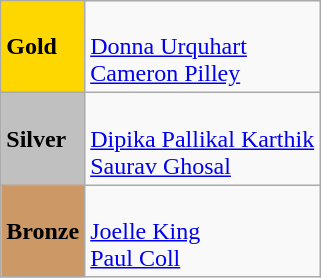<table class="wikitable">
<tr>
<td bgcolor="gold"><strong>Gold</strong></td>
<td><br><a href='#'>Donna Urquhart</a><br><a href='#'>Cameron Pilley</a></td>
</tr>
<tr>
<td bgcolor="silver"><strong>Silver</strong></td>
<td><br><a href='#'>Dipika Pallikal Karthik</a><br><a href='#'>Saurav Ghosal</a></td>
</tr>
<tr>
<td bgcolor="CC9966"><strong>Bronze</strong></td>
<td><br><a href='#'>Joelle King</a><br><a href='#'>Paul Coll</a></td>
</tr>
</table>
